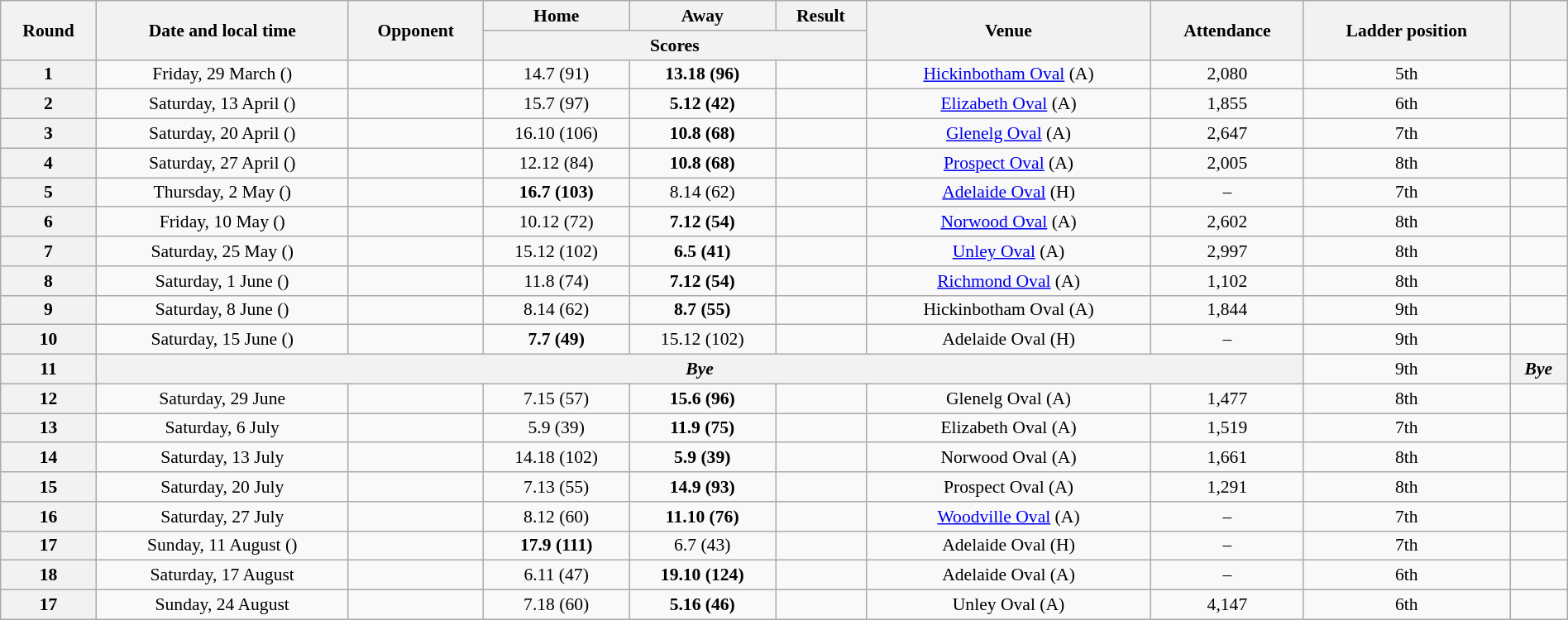<table class="wikitable plainrowheaders" style="font-size:90%; width:100%; text-align:center;">
<tr>
<th rowspan="2" scope="col">Round</th>
<th rowspan="2" scope="col">Date and local time</th>
<th rowspan="2" scope="col">Opponent</th>
<th scope="col">Home</th>
<th scope="col">Away</th>
<th scope="col">Result</th>
<th rowspan="2" scope="col">Venue</th>
<th rowspan="2" scope="col">Attendance</th>
<th rowspan="2" scope="col">Ladder position</th>
<th rowspan="2" class="unsortable" scope="col"></th>
</tr>
<tr>
<th colspan="3" scope="col">Scores</th>
</tr>
<tr>
<th>1</th>
<td>Friday, 29 March ()</td>
<td></td>
<td>14.7 (91)</td>
<td><strong>13.18 (96)</strong></td>
<td></td>
<td><a href='#'>Hickinbotham Oval</a> (A)</td>
<td>2,080</td>
<td>5th </td>
<td></td>
</tr>
<tr>
<th>2</th>
<td>Saturday, 13 April ()</td>
<td></td>
<td>15.7 (97)</td>
<td><strong>5.12 (42)</strong></td>
<td></td>
<td><a href='#'>Elizabeth Oval</a> (A)</td>
<td>1,855</td>
<td>6th </td>
<td></td>
</tr>
<tr>
<th>3</th>
<td>Saturday, 20 April ()</td>
<td></td>
<td>16.10 (106)</td>
<td><strong>10.8 (68)</strong></td>
<td></td>
<td><a href='#'>Glenelg Oval</a> (A)</td>
<td>2,647</td>
<td>7th </td>
<td></td>
</tr>
<tr>
<th>4</th>
<td>Saturday, 27 April ()</td>
<td></td>
<td>12.12 (84)</td>
<td><strong>10.8 (68)</strong></td>
<td></td>
<td><a href='#'>Prospect Oval</a> (A)</td>
<td>2,005</td>
<td>8th </td>
<td></td>
</tr>
<tr>
<th>5</th>
<td>Thursday, 2 May ()</td>
<td></td>
<td><strong>16.7 (103)</strong></td>
<td>8.14 (62)</td>
<td></td>
<td><a href='#'>Adelaide Oval</a> (H)</td>
<td>–</td>
<td>7th </td>
<td></td>
</tr>
<tr>
<th>6</th>
<td>Friday, 10 May ()</td>
<td></td>
<td>10.12 (72)</td>
<td><strong>7.12 (54)</strong></td>
<td></td>
<td><a href='#'>Norwood Oval</a> (A)</td>
<td>2,602</td>
<td>8th </td>
<td></td>
</tr>
<tr>
<th>7</th>
<td>Saturday, 25 May ()</td>
<td></td>
<td>15.12 (102)</td>
<td><strong>6.5 (41)</strong></td>
<td></td>
<td><a href='#'>Unley Oval</a> (A)</td>
<td>2,997</td>
<td>8th </td>
<td></td>
</tr>
<tr>
<th>8</th>
<td>Saturday, 1 June ()</td>
<td></td>
<td>11.8 (74)</td>
<td><strong>7.12 (54)</strong></td>
<td></td>
<td><a href='#'>Richmond Oval</a> (A)</td>
<td>1,102</td>
<td>8th </td>
<td></td>
</tr>
<tr>
<th>9</th>
<td>Saturday, 8 June ()</td>
<td></td>
<td>8.14 (62)</td>
<td><strong>8.7 (55)</strong></td>
<td></td>
<td>Hickinbotham Oval (A)</td>
<td>1,844</td>
<td>9th </td>
<td></td>
</tr>
<tr>
<th>10</th>
<td>Saturday, 15 June ()</td>
<td></td>
<td><strong>7.7 (49)</strong></td>
<td>15.12 (102)</td>
<td></td>
<td>Adelaide Oval (H)</td>
<td>–</td>
<td>9th </td>
<td></td>
</tr>
<tr>
<th>11</th>
<th colspan="7"><span><em>Bye</em></span></th>
<td>9th </td>
<th><span><em>Bye</em></span></th>
</tr>
<tr>
<th>12</th>
<td>Saturday, 29 June</td>
<td></td>
<td>7.15 (57)</td>
<td><strong>15.6 (96)</strong></td>
<td></td>
<td>Glenelg Oval (A)</td>
<td>1,477</td>
<td>8th </td>
<td></td>
</tr>
<tr>
<th>13</th>
<td>Saturday, 6 July</td>
<td></td>
<td>5.9 (39)</td>
<td><strong>11.9 (75)</strong></td>
<td></td>
<td>Elizabeth Oval (A)</td>
<td>1,519</td>
<td>7th </td>
<td></td>
</tr>
<tr>
<th>14</th>
<td>Saturday, 13 July</td>
<td></td>
<td>14.18 (102)</td>
<td><strong>5.9 (39)</strong></td>
<td></td>
<td>Norwood Oval (A)</td>
<td>1,661</td>
<td>8th </td>
<td></td>
</tr>
<tr>
<th>15</th>
<td>Saturday, 20 July</td>
<td></td>
<td>7.13 (55)</td>
<td><strong>14.9 (93)</strong></td>
<td></td>
<td>Prospect Oval (A)</td>
<td>1,291</td>
<td>8th </td>
<td></td>
</tr>
<tr>
<th>16</th>
<td>Saturday, 27 July</td>
<td></td>
<td>8.12 (60)</td>
<td><strong>11.10 (76)</strong></td>
<td></td>
<td><a href='#'>Woodville Oval</a> (A)</td>
<td>–</td>
<td>7th </td>
<td></td>
</tr>
<tr>
<th>17</th>
<td>Sunday, 11 August ()</td>
<td></td>
<td><strong>17.9 (111)</strong></td>
<td>6.7 (43)</td>
<td></td>
<td>Adelaide Oval (H)</td>
<td>–</td>
<td>7th </td>
<td></td>
</tr>
<tr>
<th>18</th>
<td>Saturday, 17 August</td>
<td></td>
<td>6.11 (47)</td>
<td><strong>19.10 (124)</strong></td>
<td></td>
<td>Adelaide Oval (A)</td>
<td>–</td>
<td>6th </td>
<td></td>
</tr>
<tr>
<th>17</th>
<td>Sunday, 24 August</td>
<td></td>
<td>7.18 (60)</td>
<td><strong>5.16 (46)</strong></td>
<td></td>
<td>Unley Oval (A)</td>
<td>4,147</td>
<td>6th </td>
<td></td>
</tr>
</table>
